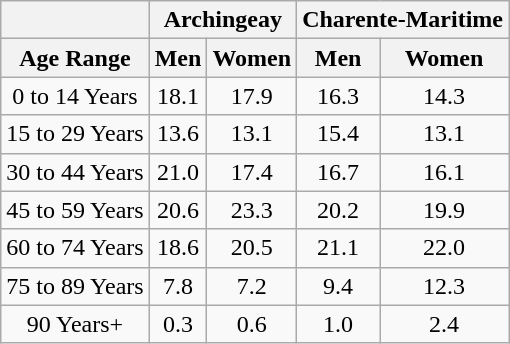<table class="wikitable" style="text-align:center;">
<tr>
<th></th>
<th colspan=2><strong>Archingeay</strong></th>
<th colspan=2><strong>Charente-Maritime</strong></th>
</tr>
<tr>
<th><strong>Age Range</strong></th>
<th><strong>Men</strong></th>
<th><strong>Women</strong></th>
<th><strong>Men</strong></th>
<th><strong>Women</strong></th>
</tr>
<tr>
<td>0 to 14 Years</td>
<td>18.1</td>
<td>17.9</td>
<td>16.3</td>
<td>14.3</td>
</tr>
<tr>
<td>15 to 29 Years</td>
<td>13.6</td>
<td>13.1</td>
<td>15.4</td>
<td>13.1</td>
</tr>
<tr>
<td>30 to 44 Years</td>
<td>21.0</td>
<td>17.4</td>
<td>16.7</td>
<td>16.1</td>
</tr>
<tr>
<td>45 to 59 Years</td>
<td>20.6</td>
<td>23.3</td>
<td>20.2</td>
<td>19.9</td>
</tr>
<tr>
<td>60 to 74 Years</td>
<td>18.6</td>
<td>20.5</td>
<td>21.1</td>
<td>22.0</td>
</tr>
<tr>
<td>75 to 89 Years</td>
<td>7.8</td>
<td>7.2</td>
<td>9.4</td>
<td>12.3</td>
</tr>
<tr>
<td>90 Years+</td>
<td>0.3</td>
<td>0.6</td>
<td>1.0</td>
<td>2.4</td>
</tr>
</table>
